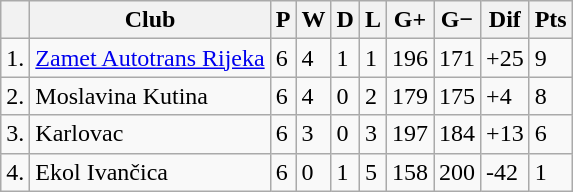<table class="wikitable sortable">
<tr>
<th></th>
<th>Club</th>
<th>P</th>
<th>W</th>
<th>D</th>
<th>L</th>
<th>G+</th>
<th>G−</th>
<th>Dif</th>
<th>Pts</th>
</tr>
<tr>
<td>1.</td>
<td><a href='#'>Zamet Autotrans Rijeka</a></td>
<td>6</td>
<td>4</td>
<td>1</td>
<td>1</td>
<td>196</td>
<td>171</td>
<td>+25</td>
<td>9</td>
</tr>
<tr>
<td>2.</td>
<td>Moslavina Kutina</td>
<td>6</td>
<td>4</td>
<td>0</td>
<td>2</td>
<td>179</td>
<td>175</td>
<td>+4</td>
<td>8</td>
</tr>
<tr>
<td>3.</td>
<td>Karlovac</td>
<td>6</td>
<td>3</td>
<td>0</td>
<td>3</td>
<td>197</td>
<td>184</td>
<td>+13</td>
<td>6</td>
</tr>
<tr>
<td>4.</td>
<td>Ekol Ivančica</td>
<td>6</td>
<td>0</td>
<td>1</td>
<td>5</td>
<td>158</td>
<td>200</td>
<td>-42</td>
<td>1</td>
</tr>
</table>
